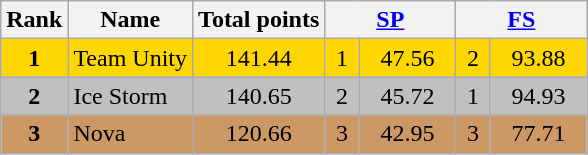<table class="wikitable sortable">
<tr>
<th>Rank</th>
<th>Name</th>
<th>Total points</th>
<th colspan="2" width="80px"><a href='#'>SP</a></th>
<th colspan="2" width="80px"><a href='#'>FS</a></th>
</tr>
<tr bgcolor="gold">
<td align="center"><strong>1</strong></td>
<td>Team Unity</td>
<td align="center">141.44</td>
<td align="center">1</td>
<td align="center">47.56</td>
<td align="center">2</td>
<td align="center">93.88</td>
</tr>
<tr bgcolor="silver">
<td align="center"><strong>2</strong></td>
<td>Ice Storm</td>
<td align="center">140.65</td>
<td align="center">2</td>
<td align="center">45.72</td>
<td align="center">1</td>
<td align="center">94.93</td>
</tr>
<tr bgcolor="cc9966">
<td align="center"><strong>3</strong></td>
<td>Nova</td>
<td align="center">120.66</td>
<td align="center">3</td>
<td align="center">42.95</td>
<td align="center">3</td>
<td align="center">77.71</td>
</tr>
</table>
